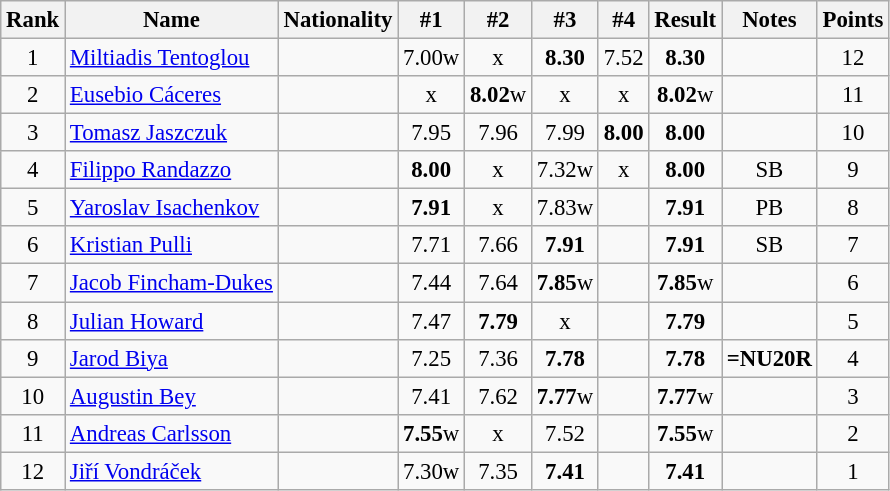<table class="wikitable sortable" style="text-align:center; font-size:95%">
<tr>
<th>Rank</th>
<th>Name</th>
<th>Nationality</th>
<th>#1</th>
<th>#2</th>
<th>#3</th>
<th>#4</th>
<th>Result</th>
<th>Notes</th>
<th>Points</th>
</tr>
<tr>
<td>1</td>
<td align=left><a href='#'>Miltiadis Tentoglou</a></td>
<td align=left></td>
<td>7.00w</td>
<td>x</td>
<td><strong>8.30</strong></td>
<td>7.52</td>
<td><strong>8.30</strong></td>
<td></td>
<td>12</td>
</tr>
<tr>
<td>2</td>
<td align=left><a href='#'>Eusebio Cáceres</a></td>
<td align=left></td>
<td>x</td>
<td><strong>8.02</strong>w</td>
<td>x</td>
<td>x</td>
<td><strong>8.02</strong>w</td>
<td></td>
<td>11</td>
</tr>
<tr>
<td>3</td>
<td align=left><a href='#'>Tomasz Jaszczuk</a></td>
<td align=left></td>
<td>7.95</td>
<td>7.96</td>
<td>7.99</td>
<td><strong>8.00</strong></td>
<td><strong>8.00</strong></td>
<td></td>
<td>10</td>
</tr>
<tr>
<td>4</td>
<td align=left><a href='#'>Filippo Randazzo</a></td>
<td align=left></td>
<td><strong>8.00</strong></td>
<td>x</td>
<td>7.32w</td>
<td>x</td>
<td><strong>8.00</strong></td>
<td>SB</td>
<td>9</td>
</tr>
<tr>
<td>5</td>
<td align=left><a href='#'>Yaroslav Isachenkov</a></td>
<td align=left></td>
<td><strong>7.91</strong></td>
<td>x</td>
<td>7.83w</td>
<td></td>
<td><strong>7.91</strong></td>
<td>PB</td>
<td>8</td>
</tr>
<tr>
<td>6</td>
<td align=left><a href='#'>Kristian Pulli</a></td>
<td align=left></td>
<td>7.71</td>
<td>7.66</td>
<td><strong>7.91</strong></td>
<td></td>
<td><strong>7.91</strong></td>
<td>SB</td>
<td>7</td>
</tr>
<tr>
<td>7</td>
<td align=left><a href='#'>Jacob Fincham-Dukes</a></td>
<td align=left></td>
<td>7.44</td>
<td>7.64</td>
<td><strong>7.85</strong>w</td>
<td></td>
<td><strong>7.85</strong>w</td>
<td></td>
<td>6</td>
</tr>
<tr>
<td>8</td>
<td align=left><a href='#'>Julian Howard</a></td>
<td align=left></td>
<td>7.47</td>
<td><strong>7.79</strong></td>
<td>x</td>
<td></td>
<td><strong>7.79</strong></td>
<td></td>
<td>5</td>
</tr>
<tr>
<td>9</td>
<td align=left><a href='#'>Jarod Biya</a></td>
<td align=left></td>
<td>7.25</td>
<td>7.36</td>
<td><strong>7.78</strong></td>
<td></td>
<td><strong>7.78</strong></td>
<td><strong>=NU20R</strong></td>
<td>4</td>
</tr>
<tr>
<td>10</td>
<td align=left><a href='#'>Augustin Bey</a></td>
<td align=left></td>
<td>7.41</td>
<td>7.62</td>
<td><strong>7.77</strong>w</td>
<td></td>
<td><strong>7.77</strong>w</td>
<td></td>
<td>3</td>
</tr>
<tr>
<td>11</td>
<td align=left><a href='#'>Andreas Carlsson</a></td>
<td align=left></td>
<td><strong>7.55</strong>w</td>
<td>x</td>
<td>7.52</td>
<td></td>
<td><strong>7.55</strong>w</td>
<td></td>
<td>2</td>
</tr>
<tr>
<td>12</td>
<td align=left><a href='#'>Jiří Vondráček</a></td>
<td align=left></td>
<td>7.30w</td>
<td>7.35</td>
<td><strong>7.41</strong></td>
<td></td>
<td><strong>7.41</strong></td>
<td></td>
<td>1</td>
</tr>
</table>
